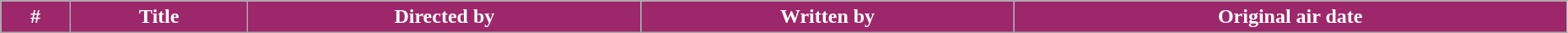<table class="wikitable plainrowheaders" style="width:98%; background:#fff;">
<tr style="color:white">
<th style="background:#9C276B;">#</th>
<th style="background:#9C276B;">Title</th>
<th style="background:#9C276B;">Directed by</th>
<th style="background:#9C276B;">Written by</th>
<th style="background:#9C276B;">Original air date<br>











</th>
</tr>
</table>
